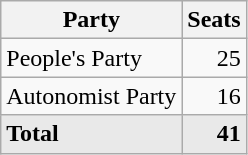<table class=wikitable style="text-align:right">
<tr>
<th>Party</th>
<th>Seats</th>
</tr>
<tr>
<td align=left>People's Party</td>
<td>25</td>
</tr>
<tr>
<td align=left>Autonomist Party</td>
<td>16</td>
</tr>
<tr>
<td align=left style="background-color:#E9E9E9"><strong>Total</strong></td>
<td style="background-color:#E9E9E9"><strong>41</strong></td>
</tr>
</table>
